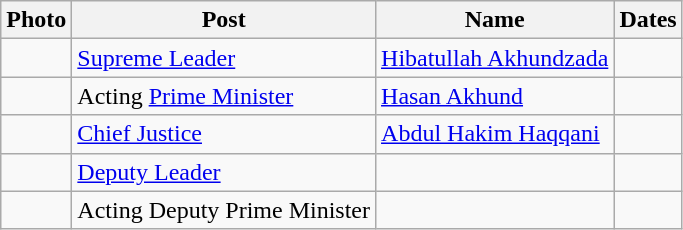<table class="wikitable">
<tr>
<th>Photo</th>
<th>Post</th>
<th>Name</th>
<th>Dates</th>
</tr>
<tr>
<td></td>
<td><a href='#'>Supreme Leader</a></td>
<td><a href='#'>Hibatullah Akhundzada</a></td>
<td></td>
</tr>
<tr>
<td></td>
<td>Acting <a href='#'>Prime Minister</a></td>
<td><a href='#'>Hasan Akhund</a></td>
<td></td>
</tr>
<tr>
<td></td>
<td><a href='#'>Chief Justice</a></td>
<td><a href='#'>Abdul Hakim Haqqani</a></td>
<td></td>
</tr>
<tr>
<td></td>
<td><a href='#'>Deputy Leader</a></td>
<td></td>
<td></td>
</tr>
<tr>
<td></td>
<td>Acting Deputy Prime Minister</td>
<td></td>
<td></td>
</tr>
</table>
